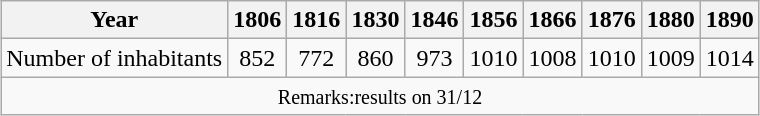<table class="wikitable" rules="all" style="margin: 1em auto;">
<tr>
<th>Year</th>
<th>1806</th>
<th>1816</th>
<th>1830</th>
<th>1846</th>
<th>1856</th>
<th>1866</th>
<th>1876</th>
<th>1880</th>
<th>1890</th>
</tr>
<tr>
<td>Number of inhabitants</td>
<td align=center>852</td>
<td align=center>772</td>
<td align=center>860</td>
<td align=center>973</td>
<td align=center>1010</td>
<td align=center>1008</td>
<td align=center>1010</td>
<td align=center>1009</td>
<td align=center>1014</td>
</tr>
<tr>
<td colspan=10 align=center><small>Remarks:results on 31/12</small></td>
</tr>
</table>
